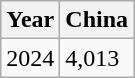<table class="wikitable">
<tr>
<th>Year</th>
<th>China</th>
</tr>
<tr>
<td>2024</td>
<td>4,013</td>
</tr>
</table>
